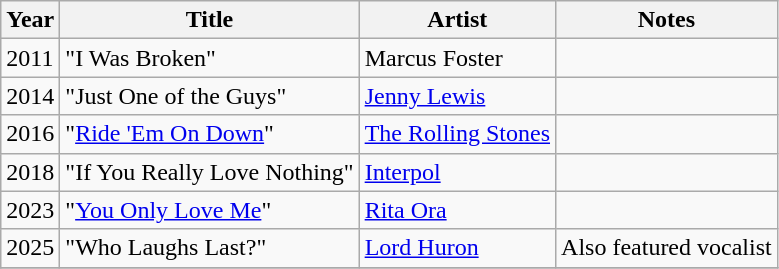<table class="wikitable sortable">
<tr>
<th>Year</th>
<th>Title</th>
<th>Artist</th>
<th>Notes</th>
</tr>
<tr>
<td>2011</td>
<td>"I Was Broken"</td>
<td>Marcus Foster</td>
<td></td>
</tr>
<tr>
<td>2014</td>
<td>"Just One of the Guys"</td>
<td><a href='#'>Jenny Lewis</a></td>
<td></td>
</tr>
<tr>
<td>2016</td>
<td>"<a href='#'>Ride 'Em On Down</a>"</td>
<td><a href='#'>The Rolling Stones</a></td>
<td></td>
</tr>
<tr>
<td>2018</td>
<td>"If You Really Love Nothing"</td>
<td><a href='#'>Interpol</a></td>
<td></td>
</tr>
<tr>
<td>2023</td>
<td>"<a href='#'>You Only Love Me</a>"</td>
<td><a href='#'>Rita Ora</a></td>
<td></td>
</tr>
<tr>
<td>2025</td>
<td>"Who Laughs Last?"</td>
<td><a href='#'>Lord Huron</a></td>
<td>Also featured vocalist</td>
</tr>
<tr>
</tr>
</table>
